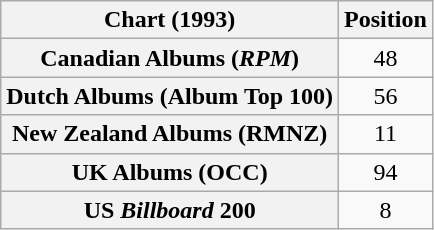<table class="wikitable plainrowheaders sortable">
<tr>
<th>Chart (1993)</th>
<th>Position</th>
</tr>
<tr>
<th scope="row">Canadian Albums (<em>RPM</em>)</th>
<td style="text-align:center;">48</td>
</tr>
<tr>
<th scope="row">Dutch Albums (Album Top 100)</th>
<td style="text-align:center;">56</td>
</tr>
<tr>
<th scope="row">New Zealand Albums (RMNZ)</th>
<td style="text-align:center;">11</td>
</tr>
<tr>
<th scope="row">UK Albums (OCC)</th>
<td style="text-align:center;">94</td>
</tr>
<tr>
<th scope="row">US <em>Billboard</em> 200</th>
<td style="text-align:center;">8</td>
</tr>
</table>
